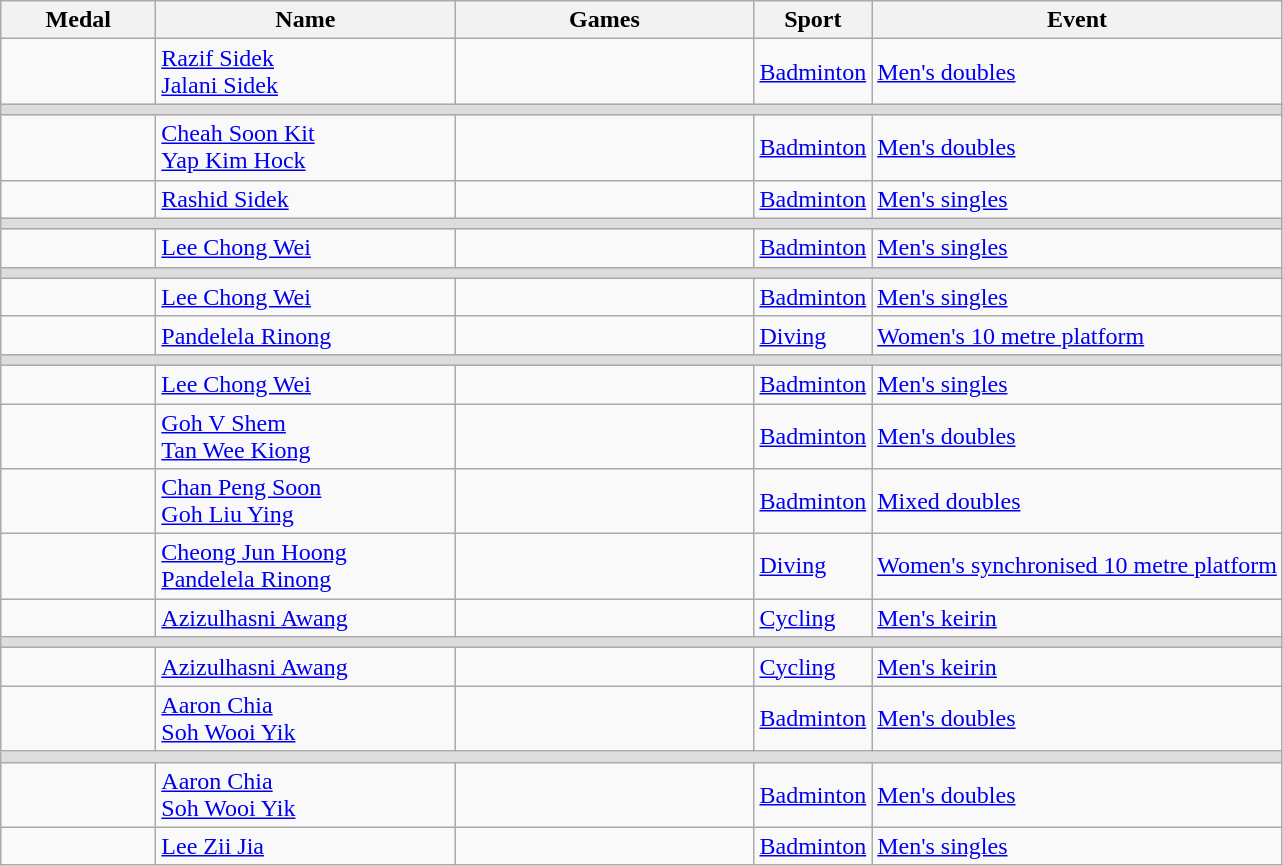<table class="wikitable sortable">
<tr>
<th style="width:6em">Medal</th>
<th style="width:12em">Name</th>
<th style="width:12em">Games</th>
<th>Sport</th>
<th>Event</th>
</tr>
<tr>
<td></td>
<td><a href='#'>Razif Sidek</a><br><a href='#'>Jalani Sidek</a></td>
<td></td>
<td> <a href='#'>Badminton</a></td>
<td><a href='#'>Men's doubles</a></td>
</tr>
<tr bgcolor=#DDDDDD>
<td colspan=7></td>
</tr>
<tr>
<td></td>
<td><a href='#'>Cheah Soon Kit</a><br><a href='#'>Yap Kim Hock</a></td>
<td></td>
<td> <a href='#'>Badminton</a></td>
<td><a href='#'>Men's doubles</a></td>
</tr>
<tr>
<td></td>
<td><a href='#'>Rashid Sidek</a></td>
<td></td>
<td> <a href='#'>Badminton</a></td>
<td><a href='#'>Men's singles</a></td>
</tr>
<tr bgcolor=#DDDDDD>
<td colspan=7></td>
</tr>
<tr>
<td></td>
<td><a href='#'>Lee Chong Wei</a></td>
<td></td>
<td> <a href='#'>Badminton</a></td>
<td><a href='#'>Men's singles</a></td>
</tr>
<tr bgcolor=#DDDDDD>
<td colspan=7></td>
</tr>
<tr>
<td></td>
<td><a href='#'>Lee Chong Wei</a></td>
<td></td>
<td> <a href='#'>Badminton</a></td>
<td><a href='#'>Men's singles</a></td>
</tr>
<tr>
<td></td>
<td><a href='#'>Pandelela Rinong</a></td>
<td></td>
<td> <a href='#'>Diving</a></td>
<td><a href='#'>Women's 10 metre platform</a></td>
</tr>
<tr bgcolor=#DDDDDD>
<td colspan=7></td>
</tr>
<tr>
<td></td>
<td><a href='#'>Lee Chong Wei</a></td>
<td></td>
<td> <a href='#'>Badminton</a></td>
<td><a href='#'>Men's singles</a></td>
</tr>
<tr>
<td></td>
<td><a href='#'>Goh V Shem</a><br><a href='#'>Tan Wee Kiong</a></td>
<td></td>
<td> <a href='#'>Badminton</a></td>
<td><a href='#'>Men's doubles</a></td>
</tr>
<tr>
<td></td>
<td><a href='#'>Chan Peng Soon</a><br><a href='#'>Goh Liu Ying</a></td>
<td></td>
<td> <a href='#'>Badminton</a></td>
<td><a href='#'>Mixed doubles</a></td>
</tr>
<tr>
<td></td>
<td><a href='#'>Cheong Jun Hoong</a><br><a href='#'>Pandelela Rinong</a></td>
<td></td>
<td> <a href='#'>Diving</a></td>
<td><a href='#'>Women's synchronised 10 metre platform</a></td>
</tr>
<tr>
<td></td>
<td><a href='#'>Azizulhasni Awang</a></td>
<td></td>
<td> <a href='#'>Cycling</a></td>
<td><a href='#'>Men's keirin</a></td>
</tr>
<tr bgcolor=#DDDDDD>
<td colspan=7></td>
</tr>
<tr>
<td></td>
<td><a href='#'>Azizulhasni Awang</a></td>
<td></td>
<td> <a href='#'>Cycling</a></td>
<td><a href='#'>Men's keirin</a></td>
</tr>
<tr>
<td></td>
<td><a href='#'>Aaron Chia</a><br><a href='#'>Soh Wooi Yik</a></td>
<td></td>
<td> <a href='#'>Badminton</a></td>
<td><a href='#'>Men's doubles</a></td>
</tr>
<tr bgcolor=#DDDDDD>
<td colspan=7></td>
</tr>
<tr>
<td></td>
<td><a href='#'>Aaron Chia</a><br><a href='#'>Soh Wooi Yik</a></td>
<td></td>
<td> <a href='#'>Badminton</a></td>
<td><a href='#'>Men's doubles</a></td>
</tr>
<tr>
<td></td>
<td><a href='#'>Lee Zii Jia</a></td>
<td></td>
<td> <a href='#'>Badminton</a></td>
<td><a href='#'>Men's singles</a></td>
</tr>
</table>
